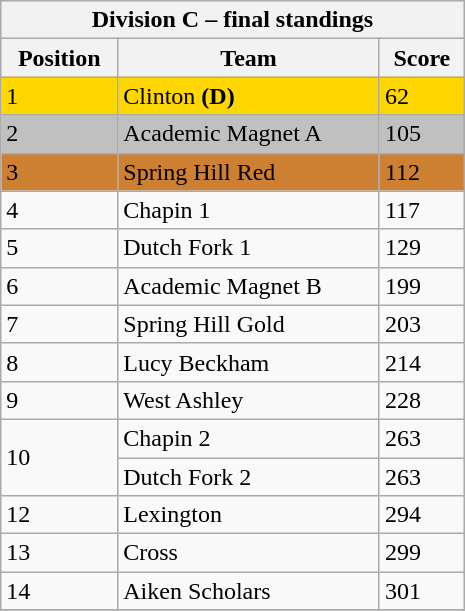<table class="wikitable collapsible collapsed" style="float:right; width:310px">
<tr>
<th colspan=3>Division C – final standings</th>
</tr>
<tr>
<th>Position</th>
<th>Team</th>
<th>Score</th>
</tr>
<tr style="background:#ffd700; color:black">
<td>1</td>
<td>Clinton <strong>(D)</strong></td>
<td>62</td>
</tr>
<tr style="background:#c0c0c0; color:black">
<td>2</td>
<td>Academic Magnet A</td>
<td>105</td>
</tr>
<tr style="background:#cd7f32; color:black">
<td>3</td>
<td>Spring Hill Red</td>
<td>112</td>
</tr>
<tr>
<td>4</td>
<td>Chapin 1</td>
<td>117</td>
</tr>
<tr>
<td>5</td>
<td>Dutch Fork 1</td>
<td>129</td>
</tr>
<tr>
<td>6</td>
<td>Academic Magnet B</td>
<td>199</td>
</tr>
<tr>
<td>7</td>
<td>Spring Hill Gold</td>
<td>203</td>
</tr>
<tr>
<td>8</td>
<td>Lucy Beckham</td>
<td>214</td>
</tr>
<tr>
<td>9</td>
<td>West Ashley</td>
<td>228</td>
</tr>
<tr>
<td rowspan=2>10</td>
<td>Chapin 2</td>
<td>263</td>
</tr>
<tr>
<td>Dutch Fork 2</td>
<td>263</td>
</tr>
<tr>
<td>12</td>
<td>Lexington</td>
<td>294</td>
</tr>
<tr>
<td>13</td>
<td>Cross</td>
<td>299</td>
</tr>
<tr>
<td>14</td>
<td>Aiken Scholars</td>
<td>301</td>
</tr>
<tr>
</tr>
</table>
